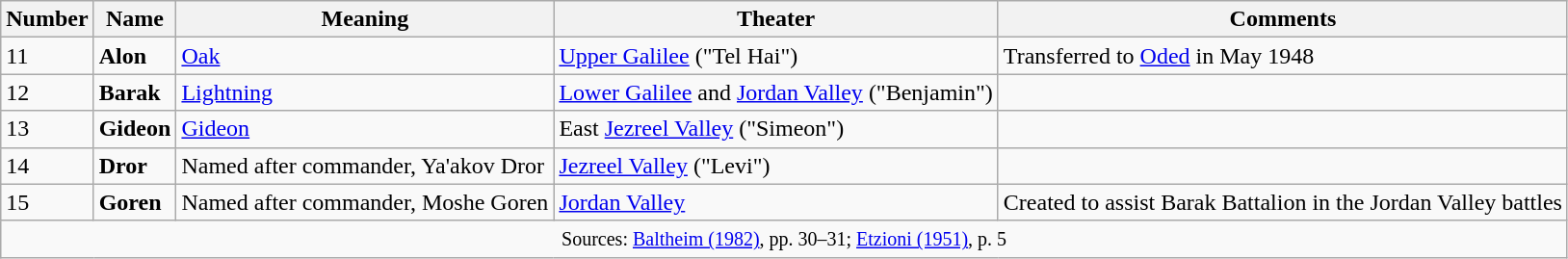<table class="wikitable">
<tr>
<th>Number</th>
<th>Name</th>
<th>Meaning</th>
<th>Theater</th>
<th>Comments</th>
</tr>
<tr>
<td>11</td>
<td><strong>Alon</strong></td>
<td><a href='#'>Oak</a></td>
<td><a href='#'>Upper Galilee</a> ("Tel Hai")</td>
<td>Transferred to <a href='#'>Oded</a> in May 1948</td>
</tr>
<tr>
<td>12</td>
<td><strong>Barak</strong></td>
<td><a href='#'>Lightning</a></td>
<td><a href='#'>Lower Galilee</a> and <a href='#'>Jordan Valley</a> ("Benjamin")</td>
<td></td>
</tr>
<tr>
<td>13</td>
<td><strong>Gideon</strong></td>
<td><a href='#'>Gideon</a></td>
<td>East <a href='#'>Jezreel Valley</a> ("Simeon")</td>
<td></td>
</tr>
<tr>
<td>14</td>
<td><strong>Dror</strong></td>
<td>Named after commander, Ya'akov Dror</td>
<td><a href='#'>Jezreel Valley</a> ("Levi")</td>
<td></td>
</tr>
<tr>
<td>15</td>
<td><strong>Goren</strong></td>
<td>Named after commander, Moshe Goren</td>
<td><a href='#'>Jordan Valley</a></td>
<td>Created to assist Barak Battalion in the Jordan Valley battles</td>
</tr>
<tr>
<td colspan="5" align="center"><small>Sources: <a href='#'>Baltheim (1982)</a>, pp. 30–31; <a href='#'>Etzioni (1951)</a>, p. 5</small></td>
</tr>
</table>
